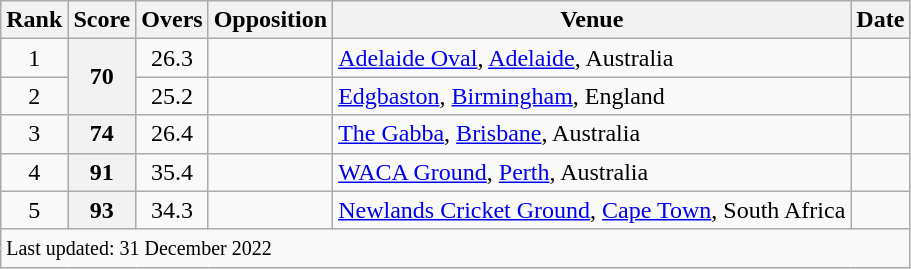<table class="wikitable plainrowheaders sortable">
<tr>
<th scope=col>Rank</th>
<th scope=col>Score</th>
<th scope=col>Overs</th>
<th scope=col>Opposition</th>
<th scope=col>Venue</th>
<th scope=col>Date</th>
</tr>
<tr>
<td align=center>1</td>
<th scope=row style=text-align:center; rowspan=2>70</th>
<td align=center>26.3</td>
<td></td>
<td><a href='#'>Adelaide Oval</a>, <a href='#'>Adelaide</a>, Australia</td>
<td><a href='#'></a></td>
</tr>
<tr>
<td align=center>2</td>
<td align=center>25.2</td>
<td></td>
<td><a href='#'>Edgbaston</a>, <a href='#'>Birmingham</a>, England</td>
<td><a href='#'></a></td>
</tr>
<tr>
<td align=center>3</td>
<th scope=row style=text-align:center;>74</th>
<td align=center>26.4</td>
<td></td>
<td><a href='#'>The Gabba</a>, <a href='#'>Brisbane</a>, Australia</td>
<td><a href='#'></a></td>
</tr>
<tr>
<td align=center>4</td>
<th scope=row style=text-align:center;>91</th>
<td align=center>35.4</td>
<td></td>
<td><a href='#'>WACA Ground</a>, <a href='#'>Perth</a>, Australia</td>
<td><a href='#'></a></td>
</tr>
<tr>
<td align=center>5</td>
<th scope=row style=text-align:center;>93</th>
<td align=center>34.3</td>
<td></td>
<td><a href='#'>Newlands Cricket Ground</a>, <a href='#'>Cape Town</a>, South Africa</td>
<td><a href='#'></a></td>
</tr>
<tr class=sortbottom>
<td colspan=6><small>Last updated: 31 December 2022</small></td>
</tr>
</table>
